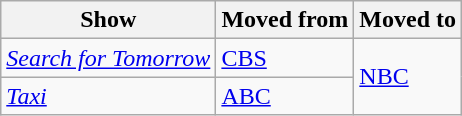<table class="wikitable sortable">
<tr>
<th>Show</th>
<th>Moved from</th>
<th>Moved to</th>
</tr>
<tr>
<td><em><a href='#'>Search for Tomorrow</a></em></td>
<td><a href='#'>CBS</a></td>
<td rowspan="2"><a href='#'>NBC</a></td>
</tr>
<tr>
<td><em><a href='#'>Taxi</a></em></td>
<td><a href='#'>ABC</a></td>
</tr>
</table>
